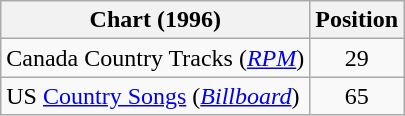<table class="wikitable sortable">
<tr>
<th scope="col">Chart (1996)</th>
<th scope="col">Position</th>
</tr>
<tr>
<td>Canada Country Tracks (<em><a href='#'>RPM</a></em>)</td>
<td align="center">29</td>
</tr>
<tr>
<td>US <a href='#'>Country Songs</a> (<em><a href='#'>Billboard</a></em>)</td>
<td align="center">65</td>
</tr>
</table>
